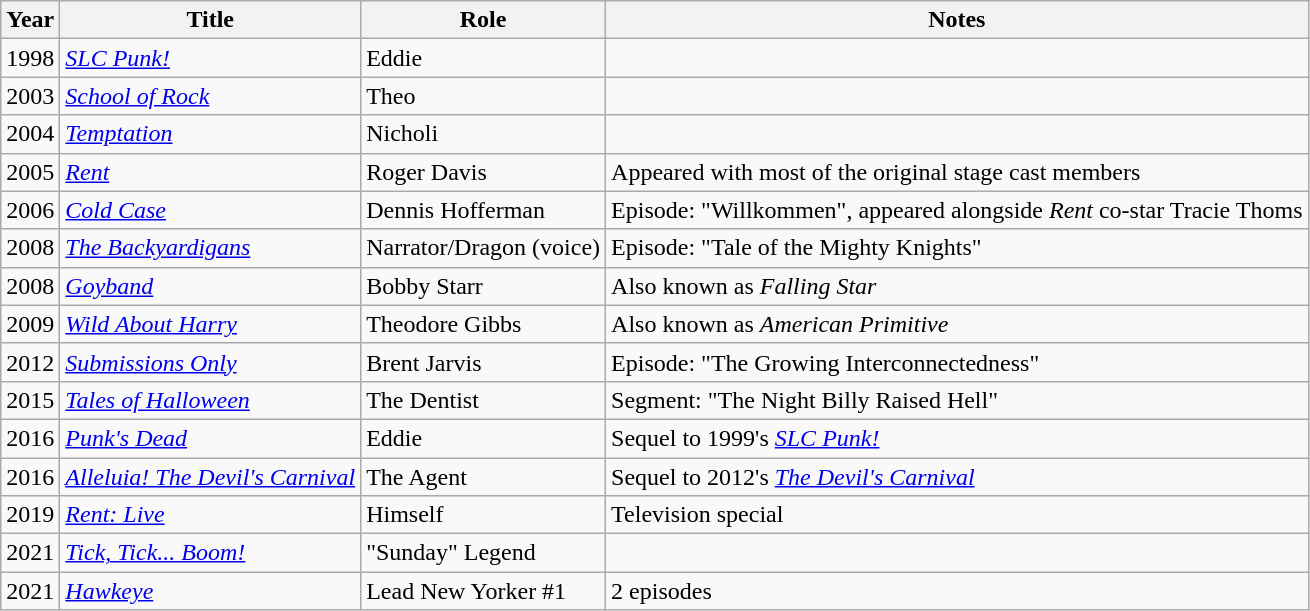<table class="wikitable">
<tr>
<th>Year</th>
<th>Title</th>
<th>Role</th>
<th>Notes</th>
</tr>
<tr>
<td>1998</td>
<td><em><a href='#'>SLC Punk!</a></em></td>
<td>Eddie</td>
<td></td>
</tr>
<tr>
<td>2003</td>
<td><em><a href='#'>School of Rock</a></em></td>
<td>Theo</td>
<td></td>
</tr>
<tr>
<td>2004</td>
<td><em><a href='#'>Temptation</a></em></td>
<td>Nicholi</td>
<td></td>
</tr>
<tr>
<td>2005</td>
<td><em><a href='#'>Rent</a></em></td>
<td>Roger Davis</td>
<td>Appeared with most of the original stage cast members</td>
</tr>
<tr>
<td>2006</td>
<td><em><a href='#'>Cold Case</a></em></td>
<td>Dennis Hofferman</td>
<td>Episode: "Willkommen", appeared alongside <em>Rent</em> co-star Tracie Thoms</td>
</tr>
<tr>
<td>2008</td>
<td><em><a href='#'>The Backyardigans</a></em></td>
<td>Narrator/Dragon (voice)</td>
<td>Episode: "Tale of the Mighty Knights"</td>
</tr>
<tr>
<td>2008</td>
<td><em><a href='#'>Goyband</a></em></td>
<td>Bobby Starr</td>
<td>Also known as <em>Falling Star</em></td>
</tr>
<tr>
<td>2009</td>
<td><em><a href='#'>Wild About Harry</a></em></td>
<td>Theodore Gibbs</td>
<td>Also known as <em>American Primitive</em></td>
</tr>
<tr>
<td>2012</td>
<td><em><a href='#'>Submissions Only</a></em></td>
<td>Brent Jarvis</td>
<td>Episode: "The Growing Interconnectedness"</td>
</tr>
<tr>
<td>2015</td>
<td><em><a href='#'>Tales of Halloween</a></em></td>
<td>The Dentist</td>
<td>Segment: "The Night Billy Raised Hell"</td>
</tr>
<tr>
<td>2016</td>
<td><em><a href='#'>Punk's Dead</a></em></td>
<td>Eddie</td>
<td>Sequel to 1999's <em><a href='#'>SLC Punk!</a></em></td>
</tr>
<tr>
<td>2016</td>
<td><em><a href='#'>Alleluia! The Devil's Carnival</a></em></td>
<td>The Agent</td>
<td>Sequel to 2012's <em><a href='#'>The Devil's Carnival</a></em></td>
</tr>
<tr>
<td>2019</td>
<td><em><a href='#'>Rent: Live</a></em></td>
<td>Himself</td>
<td>Television special</td>
</tr>
<tr>
<td>2021</td>
<td><em><a href='#'>Tick, Tick... Boom!</a></em></td>
<td>"Sunday" Legend</td>
<td></td>
</tr>
<tr>
<td>2021</td>
<td><em><a href='#'>Hawkeye</a></em></td>
<td>Lead New Yorker #1</td>
<td>2 episodes</td>
</tr>
</table>
